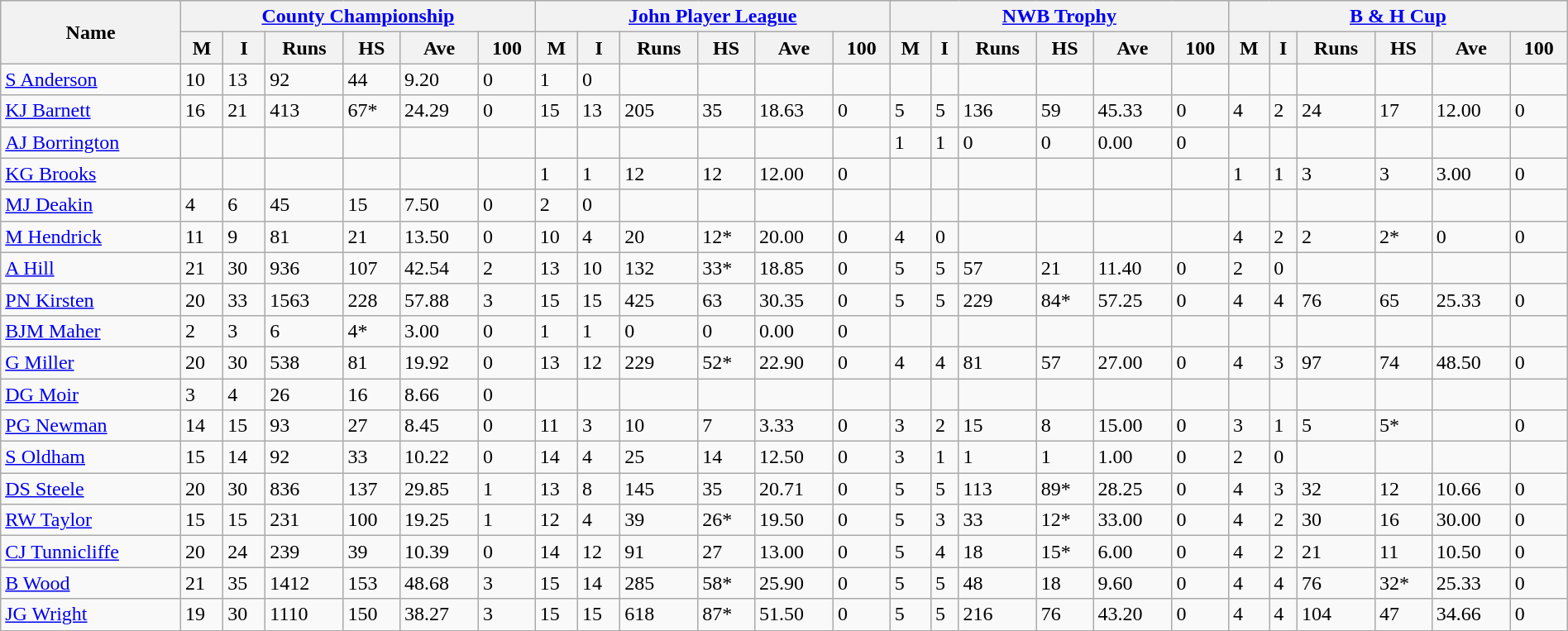<table class="wikitable " width="100%">
<tr bgcolor="#efefef">
<th rowspan=2>Name</th>
<th colspan=6><a href='#'>County Championship</a></th>
<th colspan=6><a href='#'>John Player League</a></th>
<th colspan=6><a href='#'>NWB Trophy</a></th>
<th colspan=6><a href='#'>B & H Cup</a></th>
</tr>
<tr>
<th>M</th>
<th>I</th>
<th>Runs</th>
<th>HS</th>
<th>Ave</th>
<th>100</th>
<th>M</th>
<th>I</th>
<th>Runs</th>
<th>HS</th>
<th>Ave</th>
<th>100</th>
<th>M</th>
<th>I</th>
<th>Runs</th>
<th>HS</th>
<th>Ave</th>
<th>100</th>
<th>M</th>
<th>I</th>
<th>Runs</th>
<th>HS</th>
<th>Ave</th>
<th>100</th>
</tr>
<tr>
<td><a href='#'>S Anderson</a></td>
<td>10</td>
<td>13</td>
<td>92</td>
<td>44</td>
<td>9.20</td>
<td>0</td>
<td>1</td>
<td>0</td>
<td></td>
<td></td>
<td></td>
<td></td>
<td></td>
<td></td>
<td></td>
<td></td>
<td></td>
<td></td>
<td></td>
<td></td>
<td></td>
<td></td>
<td></td>
<td></td>
</tr>
<tr>
<td><a href='#'>KJ Barnett</a></td>
<td>16</td>
<td>21</td>
<td>413</td>
<td>67*</td>
<td>24.29</td>
<td>0</td>
<td>15</td>
<td>13</td>
<td>205</td>
<td>35</td>
<td>18.63</td>
<td>0</td>
<td>5</td>
<td>5</td>
<td>136</td>
<td>59</td>
<td>45.33</td>
<td>0</td>
<td>4</td>
<td>2</td>
<td>24</td>
<td>17</td>
<td>12.00</td>
<td>0</td>
</tr>
<tr>
<td><a href='#'>AJ Borrington</a></td>
<td></td>
<td></td>
<td></td>
<td></td>
<td></td>
<td></td>
<td></td>
<td></td>
<td></td>
<td></td>
<td></td>
<td></td>
<td>1</td>
<td>1</td>
<td>0</td>
<td>0</td>
<td>0.00</td>
<td>0</td>
<td></td>
<td></td>
<td></td>
<td></td>
<td></td>
<td></td>
</tr>
<tr>
<td><a href='#'>KG Brooks</a></td>
<td></td>
<td></td>
<td></td>
<td></td>
<td></td>
<td></td>
<td>1</td>
<td>1</td>
<td>12</td>
<td>12</td>
<td>12.00</td>
<td>0</td>
<td></td>
<td></td>
<td></td>
<td></td>
<td></td>
<td></td>
<td>1</td>
<td>1</td>
<td>3</td>
<td>3</td>
<td>3.00</td>
<td>0</td>
</tr>
<tr>
<td><a href='#'>MJ Deakin</a></td>
<td>4</td>
<td>6</td>
<td>45</td>
<td>15</td>
<td>7.50</td>
<td>0</td>
<td>2</td>
<td>0</td>
<td></td>
<td></td>
<td></td>
<td></td>
<td></td>
<td></td>
<td></td>
<td></td>
<td></td>
<td></td>
<td></td>
<td></td>
<td></td>
<td></td>
<td></td>
<td></td>
</tr>
<tr>
<td><a href='#'>M Hendrick</a></td>
<td>11</td>
<td>9</td>
<td>81</td>
<td>21</td>
<td>13.50</td>
<td>0</td>
<td>10</td>
<td>4</td>
<td>20</td>
<td>12*</td>
<td>20.00</td>
<td>0</td>
<td>4</td>
<td>0</td>
<td></td>
<td></td>
<td></td>
<td></td>
<td>4</td>
<td>2</td>
<td>2</td>
<td>2*</td>
<td>0</td>
<td>0</td>
</tr>
<tr>
<td><a href='#'>A Hill</a></td>
<td>21</td>
<td>30</td>
<td>936</td>
<td>107</td>
<td>42.54</td>
<td>2</td>
<td>13</td>
<td>10</td>
<td>132</td>
<td>33*</td>
<td>18.85</td>
<td>0</td>
<td>5</td>
<td>5</td>
<td>57</td>
<td>21</td>
<td>11.40</td>
<td>0</td>
<td>2</td>
<td>0</td>
<td></td>
<td></td>
<td></td>
</tr>
<tr>
<td><a href='#'>PN Kirsten</a></td>
<td>20</td>
<td>33</td>
<td>1563</td>
<td>228</td>
<td>57.88</td>
<td>3</td>
<td>15</td>
<td>15</td>
<td>425</td>
<td>63</td>
<td>30.35</td>
<td>0</td>
<td>5</td>
<td>5</td>
<td>229</td>
<td>84*</td>
<td>57.25</td>
<td>0</td>
<td>4</td>
<td>4</td>
<td>76</td>
<td>65</td>
<td>25.33</td>
<td>0</td>
</tr>
<tr>
<td><a href='#'>BJM Maher</a></td>
<td>2</td>
<td>3</td>
<td>6</td>
<td>4*</td>
<td>3.00</td>
<td>0</td>
<td>1</td>
<td>1</td>
<td>0</td>
<td>0</td>
<td>0.00</td>
<td>0</td>
<td></td>
<td></td>
<td></td>
<td></td>
<td></td>
<td></td>
<td></td>
<td></td>
<td></td>
<td></td>
<td></td>
<td></td>
</tr>
<tr>
<td><a href='#'>G Miller</a></td>
<td>20</td>
<td>30</td>
<td>538</td>
<td>81</td>
<td>19.92</td>
<td>0</td>
<td>13</td>
<td>12</td>
<td>229</td>
<td>52*</td>
<td>22.90</td>
<td>0</td>
<td>4</td>
<td>4</td>
<td>81</td>
<td>57</td>
<td>27.00</td>
<td>0</td>
<td>4</td>
<td>3</td>
<td>97</td>
<td>74</td>
<td>48.50</td>
<td>0</td>
</tr>
<tr>
<td><a href='#'>DG Moir</a></td>
<td>3</td>
<td>4</td>
<td>26</td>
<td>16</td>
<td>8.66</td>
<td>0</td>
<td></td>
<td></td>
<td></td>
<td></td>
<td></td>
<td></td>
<td></td>
<td></td>
<td></td>
<td></td>
<td></td>
<td></td>
<td></td>
<td></td>
<td></td>
<td></td>
<td></td>
<td></td>
</tr>
<tr>
<td><a href='#'>PG Newman</a></td>
<td>14</td>
<td>15</td>
<td>93</td>
<td>27</td>
<td>8.45</td>
<td>0</td>
<td>11</td>
<td>3</td>
<td>10</td>
<td>7</td>
<td>3.33</td>
<td>0</td>
<td>3</td>
<td>2</td>
<td>15</td>
<td>8</td>
<td>15.00</td>
<td>0</td>
<td>3</td>
<td>1</td>
<td>5</td>
<td>5*</td>
<td></td>
<td>0</td>
</tr>
<tr>
<td><a href='#'>S Oldham</a></td>
<td>15</td>
<td>14</td>
<td>92</td>
<td>33</td>
<td>10.22</td>
<td>0</td>
<td>14</td>
<td>4</td>
<td>25</td>
<td>14</td>
<td>12.50</td>
<td>0</td>
<td>3</td>
<td>1</td>
<td>1</td>
<td>1</td>
<td>1.00</td>
<td>0</td>
<td>2</td>
<td>0</td>
<td></td>
<td></td>
<td></td>
<td></td>
</tr>
<tr>
<td><a href='#'>DS Steele</a></td>
<td>20</td>
<td>30</td>
<td>836</td>
<td>137</td>
<td>29.85</td>
<td>1</td>
<td>13</td>
<td>8</td>
<td>145</td>
<td>35</td>
<td>20.71</td>
<td>0</td>
<td>5</td>
<td>5</td>
<td>113</td>
<td>89*</td>
<td>28.25</td>
<td>0</td>
<td>4</td>
<td>3</td>
<td>32</td>
<td>12</td>
<td>10.66</td>
<td>0</td>
</tr>
<tr>
<td><a href='#'>RW Taylor</a></td>
<td>15</td>
<td>15</td>
<td>231</td>
<td>100</td>
<td>19.25</td>
<td>1</td>
<td>12</td>
<td>4</td>
<td>39</td>
<td>26*</td>
<td>19.50</td>
<td>0</td>
<td>5</td>
<td>3</td>
<td>33</td>
<td>12*</td>
<td>33.00</td>
<td>0</td>
<td>4</td>
<td>2</td>
<td>30</td>
<td>16</td>
<td>30.00</td>
<td>0</td>
</tr>
<tr>
<td><a href='#'>CJ Tunnicliffe</a></td>
<td>20</td>
<td>24</td>
<td>239</td>
<td>39</td>
<td>10.39</td>
<td>0</td>
<td>14</td>
<td>12</td>
<td>91</td>
<td>27</td>
<td>13.00</td>
<td>0</td>
<td>5</td>
<td>4</td>
<td>18</td>
<td>15*</td>
<td>6.00</td>
<td>0</td>
<td>4</td>
<td>2</td>
<td>21</td>
<td>11</td>
<td>10.50</td>
<td>0</td>
</tr>
<tr>
<td><a href='#'>B Wood</a></td>
<td>21</td>
<td>35</td>
<td>1412</td>
<td>153</td>
<td>48.68</td>
<td>3</td>
<td>15</td>
<td>14</td>
<td>285</td>
<td>58*</td>
<td>25.90</td>
<td>0</td>
<td>5</td>
<td>5</td>
<td>48</td>
<td>18</td>
<td>9.60</td>
<td>0</td>
<td>4</td>
<td>4</td>
<td>76</td>
<td>32*</td>
<td>25.33</td>
<td>0</td>
</tr>
<tr>
<td><a href='#'>JG Wright</a></td>
<td>19</td>
<td>30</td>
<td>1110</td>
<td>150</td>
<td>38.27</td>
<td>3</td>
<td>15</td>
<td>15</td>
<td>618</td>
<td>87*</td>
<td>51.50</td>
<td>0</td>
<td>5</td>
<td>5</td>
<td>216</td>
<td>76</td>
<td>43.20</td>
<td>0</td>
<td>4</td>
<td>4</td>
<td>104</td>
<td>47</td>
<td>34.66</td>
<td>0</td>
</tr>
<tr>
</tr>
</table>
